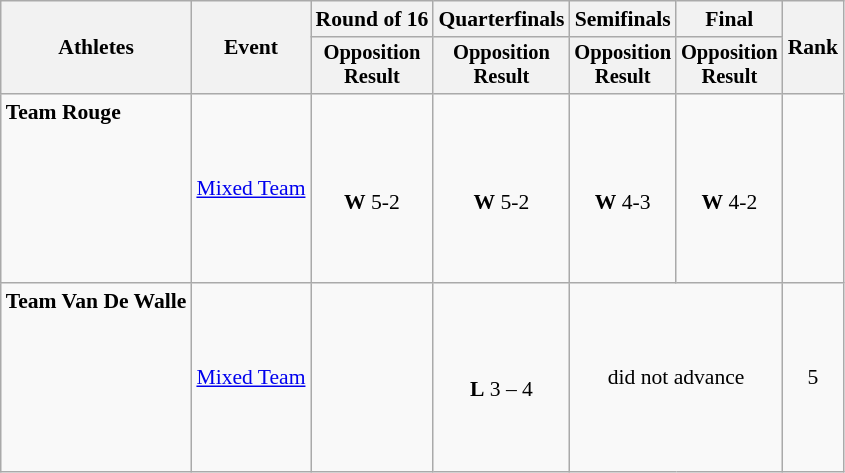<table class="wikitable" style="font-size:90%">
<tr>
<th rowspan="2">Athletes</th>
<th rowspan="2">Event</th>
<th>Round of 16</th>
<th>Quarterfinals</th>
<th>Semifinals</th>
<th>Final</th>
<th rowspan=2>Rank</th>
</tr>
<tr style="font-size:95%">
<th>Opposition<br>Result</th>
<th>Opposition<br>Result</th>
<th>Opposition<br>Result</th>
<th>Opposition<br>Result</th>
</tr>
<tr align=center>
<td align=left><strong>Team Rouge</strong><br><br><br><br><br><br><br></td>
<td align=left><a href='#'>Mixed Team</a></td>
<td><br> <strong>W</strong> 5-2</td>
<td><br> <strong>W</strong> 5-2</td>
<td><br> <strong>W</strong> 4-3</td>
<td><br> <strong>W</strong> 4-2</td>
<td></td>
</tr>
<tr align=center>
<td align=left><strong>Team Van De Walle</strong><br><br><br><br><br><br><br></td>
<td align=left><a href='#'>Mixed Team</a></td>
<td></td>
<td><br><strong>L</strong> 3 – 4</td>
<td colspan=2>did not advance</td>
<td>5</td>
</tr>
</table>
